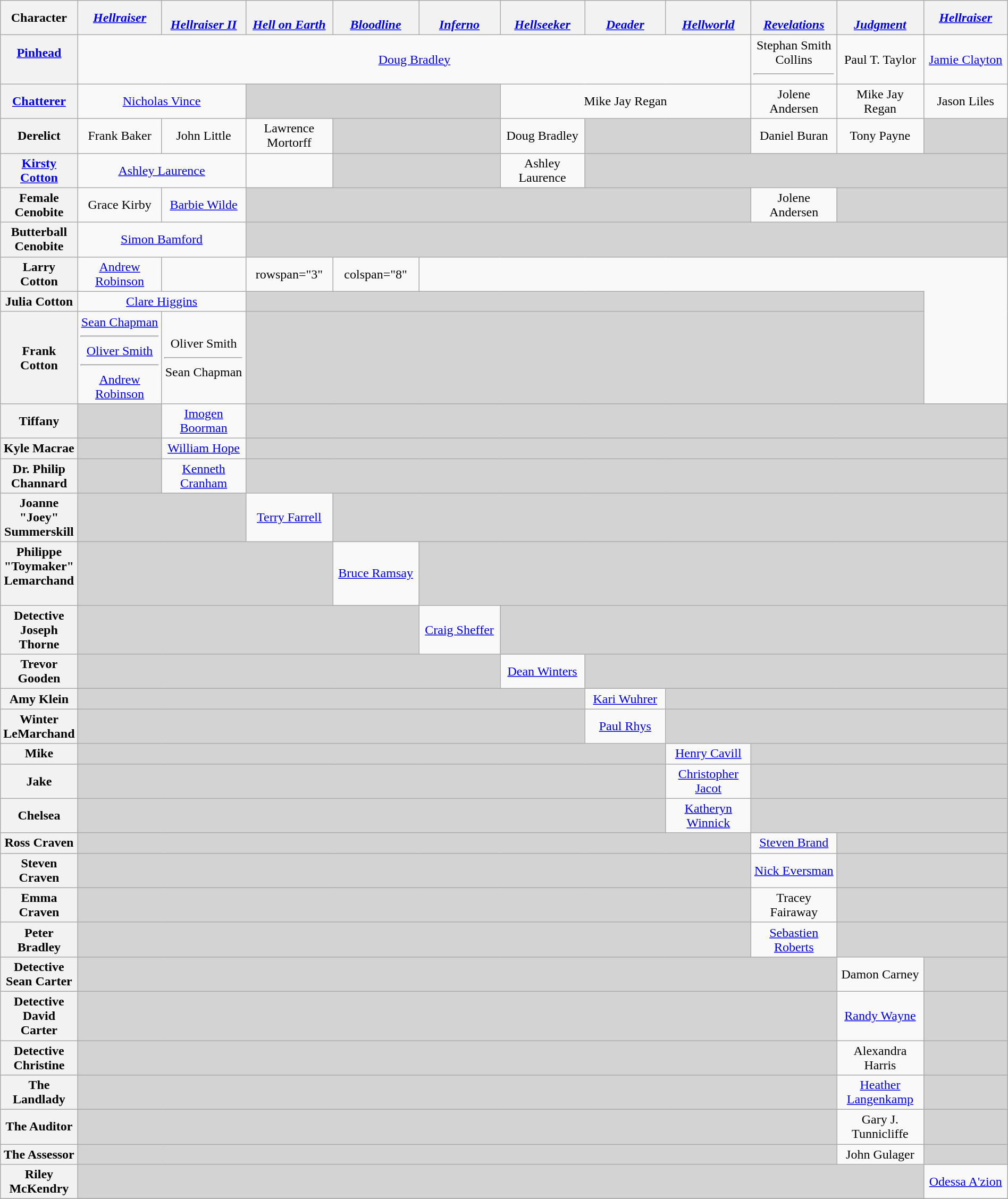<table class="wikitable" style="text-align:center" width=100%>
<tr>
<th>Character</th>
<th align="center" width="9%"><em><a href='#'>Hellraiser</a></em><br></th>
<th align="center" width="9%"><em><a href='#'><br>Hellraiser II</a></em></th>
<th align="center" width="9%"><em><a href='#'><br>Hell on Earth</a></em></th>
<th align="center" width="9%"><em><a href='#'><br>Bloodline</a></em></th>
<th align="center" width="9%"><em><a href='#'><br>Inferno</a></em></th>
<th align="center" width="9%"><em><a href='#'><br>Hellseeker</a></em></th>
<th align="center" width="9%"><em><a href='#'><br>Deader</a></em></th>
<th align="center" width="9%"><em><a href='#'><br>Hellworld</a></em></th>
<th align="center" width="9%"><em><a href='#'><br>Revelations</a></em></th>
<th align="center" width="9%"><em><a href='#'><br>Judgment</a></em></th>
<th align="center" width="9%"><em><a href='#'>Hellraiser</a></em><br></th>
</tr>
<tr>
<th><a href='#'>Pinhead<br><br></a></th>
<td colspan="8"><a href='#'>Doug Bradley</a></td>
<td colspan="1">Stephan Smith Collins<hr></td>
<td colspan="1">Paul T. Taylor</td>
<td colspan="1"><a href='#'>Jamie Clayton</a></td>
</tr>
<tr>
<th><a href='#'>Chatterer</a></th>
<td colspan="2"><a href='#'>Nicholas Vince</a></td>
<td colspan="3" style="background:lightgrey;"> </td>
<td colspan="3">Mike Jay Regan</td>
<td colspan="1">Jolene Andersen</td>
<td colspan="1">Mike Jay Regan</td>
<td colspan="1">Jason Liles</td>
</tr>
<tr>
<th>Derelict<br></th>
<td colspan="1">Frank Baker</td>
<td colspan="1">John Little</td>
<td colspan="1">Lawrence Mortorff</td>
<td colspan="2" style="background:lightgrey;"> </td>
<td colspan="1">Doug Bradley</td>
<td colspan="2" style="background:lightgrey;"> </td>
<td colspan="1">Daniel Buran</td>
<td colspan="1">Tony Payne</td>
<td colspan="1" style="background:lightgrey;"> </td>
</tr>
<tr>
<th><a href='#'>Kirsty Cotton<br></a></th>
<td colspan="2"><a href='#'>Ashley Laurence</a></td>
<td></td>
<td colspan="2" style="background:lightgrey;"> </td>
<td colspan="1">Ashley Laurence</td>
<td colspan="5" style="background:lightgrey;"> </td>
</tr>
<tr>
<th>Female Cenobite</th>
<td colspan="1">Grace Kirby</td>
<td colspan="1"><a href='#'>Barbie Wilde</a></td>
<td colspan="6" style="background:lightgrey;"> </td>
<td colspan="1">Jolene Andersen</td>
<td colspan="2" style="background:lightgrey;"> </td>
</tr>
<tr>
<th>Butterball Cenobite</th>
<td colspan="2"><a href='#'>Simon Bamford</a></td>
<td colspan="9" style="background:lightgrey;"> </td>
</tr>
<tr>
<th>Larry Cotton</th>
<td><a href='#'>Andrew Robinson</a></td>
<td></td>
<td>rowspan="3" </td>
<td>colspan="8" </td>
</tr>
<tr>
<th>Julia Cotton</th>
<td colspan="2"><a href='#'>Clare Higgins</a></td>
<td colspan="8" style="background:lightgrey;"> </td>
</tr>
<tr>
<th>Frank Cotton</th>
<td colspan="1"><a href='#'>Sean Chapman</a><hr><a href='#'>Oliver Smith</a><hr><a href='#'>Andrew Robinson</a></td>
<td colspan="1">Oliver Smith<hr>Sean Chapman</td>
<td colspan="8" style="background:lightgrey;"> </td>
</tr>
<tr>
<th>Tiffany</th>
<td colspan="1" style="background:lightgrey;"> </td>
<td colspan="1"><a href='#'>Imogen Boorman</a></td>
<td colspan="9" style="background:lightgrey;"> </td>
</tr>
<tr>
<th>Kyle Macrae</th>
<td colspan="1" style="background:lightgrey;"> </td>
<td colspan="1"><a href='#'>William Hope</a></td>
<td colspan="9" style="background:lightgrey;"> </td>
</tr>
<tr>
<th>Dr. Philip Channard</th>
<td colspan="1" style="background:lightgrey;"> </td>
<td colspan="1"><a href='#'>Kenneth Cranham</a></td>
<td colspan="9" style="background:lightgrey;"> </td>
</tr>
<tr>
<th>Joanne "Joey" Summerskill</th>
<td colspan="2" style="background:lightgrey;"> </td>
<td colspan="1"><a href='#'>Terry Farrell</a></td>
<td colspan="8" style="background:lightgrey;"> </td>
</tr>
<tr>
<th>Philippe "Toymaker" Lemarchand<br><br></th>
<td colspan="3" style="background:lightgrey;"> </td>
<td colspan="1"><a href='#'>Bruce Ramsay</a></td>
<td colspan="7" style="background:lightgrey;"> </td>
</tr>
<tr>
<th>Detective Joseph Thorne</th>
<td colspan="4" style="background:lightgrey;"> </td>
<td colspan="1"><a href='#'>Craig Sheffer</a></td>
<td colspan="6" style="background:lightgrey;"> </td>
</tr>
<tr>
<th>Trevor Gooden</th>
<td colspan="5" style="background:lightgrey;"> </td>
<td colspan="1"><a href='#'>Dean Winters</a></td>
<td colspan="5" style="background:lightgrey;"> </td>
</tr>
<tr>
<th>Amy Klein</th>
<td colspan="6" style="background:lightgrey;"> </td>
<td colspan="1"><a href='#'>Kari Wuhrer</a></td>
<td colspan="4" style="background:lightgrey;"> </td>
</tr>
<tr>
<th>Winter LeMarchand</th>
<td colspan="6" style="background:lightgrey;"> </td>
<td colspan="1"><a href='#'>Paul Rhys</a></td>
<td colspan="4" style="background:lightgrey;"> </td>
</tr>
<tr>
<th>Mike</th>
<td colspan="7" style="background:lightgrey;"> </td>
<td colspan="1"><a href='#'>Henry Cavill</a></td>
<td colspan="3" style="background:lightgrey;"> </td>
</tr>
<tr>
<th>Jake</th>
<td colspan="7" style="background:lightgrey;"> </td>
<td colspan="1"><a href='#'>Christopher Jacot</a></td>
<td colspan="3" style="background:lightgrey;"> </td>
</tr>
<tr>
<th>Chelsea</th>
<td colspan="7" style="background:lightgrey;"> </td>
<td colspan="1"><a href='#'>Katheryn Winnick</a></td>
<td colspan="3" style="background:lightgrey;"> </td>
</tr>
<tr>
<th>Ross Craven</th>
<td colspan="8" style="background:lightgrey;"> </td>
<td colspan="1"><a href='#'>Steven Brand</a></td>
<td colspan="2" style="background:lightgrey;"> </td>
</tr>
<tr>
<th>Steven Craven</th>
<td colspan="8" style="background:lightgrey;"> </td>
<td colspan="1"><a href='#'>Nick Eversman</a></td>
<td colspan="2" style="background:lightgrey;"> </td>
</tr>
<tr>
<th>Emma Craven</th>
<td colspan="8" style="background:lightgrey;"> </td>
<td colspan="1">Tracey Fairaway</td>
<td colspan="2" style="background:lightgrey;"> </td>
</tr>
<tr>
<th>Peter Bradley</th>
<td colspan="8" style="background:lightgrey;"> </td>
<td colspan="1"><a href='#'>Sebastien Roberts</a></td>
<td colspan="2" style="background:lightgrey;"> </td>
</tr>
<tr>
<th>Detective Sean Carter<br></th>
<td colspan="9" style="background:lightgrey;"> </td>
<td colspan="1">Damon Carney</td>
<td colspan="1" style="background:lightgrey;"> </td>
</tr>
<tr>
<th>Detective David Carter</th>
<td colspan="9" style="background:lightgrey;"> </td>
<td colspan="1"><a href='#'>Randy Wayne</a></td>
<td colspan="1" style="background:lightgrey;"> </td>
</tr>
<tr>
<th>Detective Christine</th>
<td colspan="9" style="background:lightgrey;"> </td>
<td colspan="1">Alexandra Harris</td>
<td colspan="1" style="background:lightgrey;"> </td>
</tr>
<tr>
<th>The Landlady</th>
<td colspan="9" style="background:lightgrey;"> </td>
<td colspan="1"><a href='#'>Heather Langenkamp</a></td>
<td colspan="1" style="background:lightgrey;"> </td>
</tr>
<tr>
<th>The Auditor</th>
<td colspan="9" style="background:lightgrey;"> </td>
<td colspan="1">Gary J. Tunnicliffe</td>
<td colspan="1" style="background:lightgrey;"> </td>
</tr>
<tr>
<th>The Assessor</th>
<td colspan="9" style="background:lightgrey;"> </td>
<td colspan="1">John Gulager</td>
<td colspan="1" style="background:lightgrey;"> </td>
</tr>
<tr>
<th>Riley McKendry</th>
<td colspan="10" style="background:lightgrey;"> </td>
<td><a href='#'>Odessa A'zion</a></td>
</tr>
<tr>
</tr>
</table>
